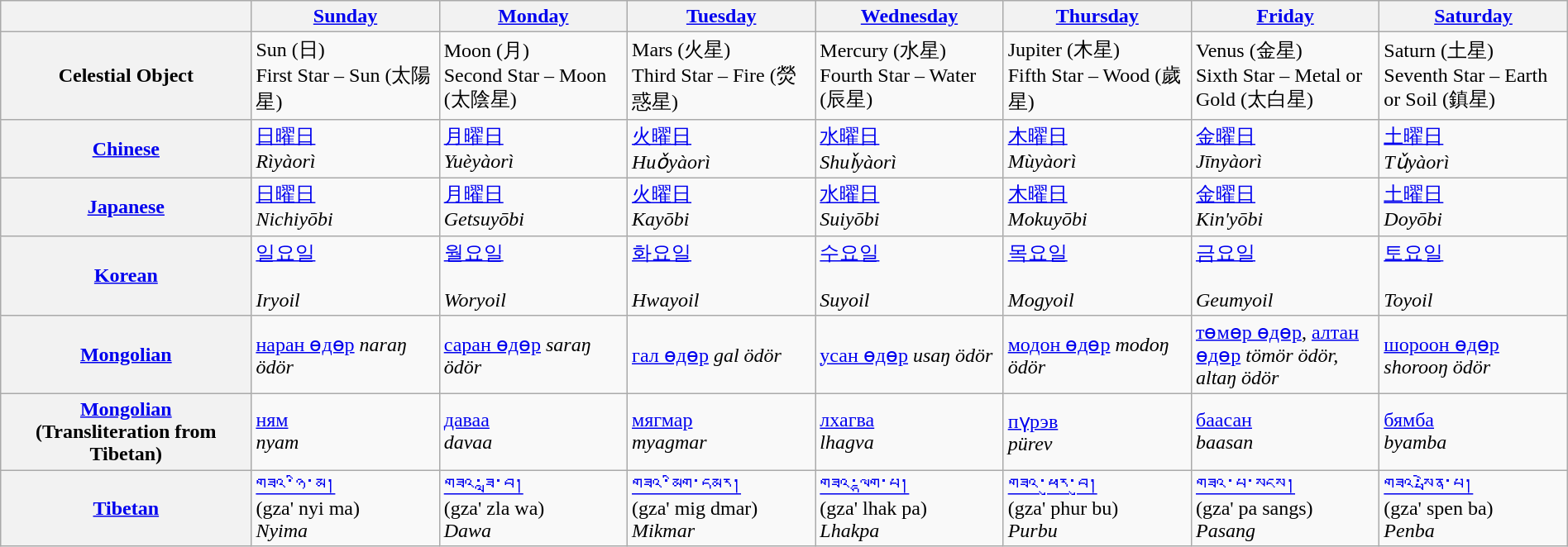<table cellspacing="1" style="width:100%;" class="wikitable">
<tr>
<th style="width:16%;"></th>
<th style="width:12%;"><a href='#'>Sunday</a></th>
<th style="width:12%;"><a href='#'>Monday</a></th>
<th style="width:12%;"><a href='#'>Tuesday</a></th>
<th style="width:12%;"><a href='#'>Wednesday</a></th>
<th style="width:12%;"><a href='#'>Thursday</a></th>
<th style="width:12%;"><a href='#'>Friday</a></th>
<th style="width:12%;"><a href='#'>Saturday</a></th>
</tr>
<tr>
<th>Celestial Object</th>
<td>Sun (日) <br> First Star – Sun (太陽星)</td>
<td>Moon (月) <br> Second Star – Moon (太陰星)</td>
<td>Mars (火星) <br> Third Star – Fire (熒惑星)</td>
<td>Mercury (水星) <br> Fourth Star – Water (辰星)</td>
<td>Jupiter (木星) <br> Fifth Star – Wood (歲星)</td>
<td>Venus (金星) <br> Sixth Star – Metal or Gold (太白星)</td>
<td>Saturn (土星) <br> Seventh Star – Earth or Soil (鎮星)</td>
</tr>
<tr>
<th><a href='#'>Chinese</a></th>
<td><a href='#'>日曜日</a><br><em>Rìyàorì</em></td>
<td><a href='#'>月曜日</a><br><em>Yuèyàorì</em></td>
<td><a href='#'>火曜日</a><br><em>Huǒyàorì</em></td>
<td><a href='#'>水曜日</a><br><em>Shuǐyàorì</em></td>
<td><a href='#'>木曜日</a><br><em>Mùyàorì</em></td>
<td><a href='#'>金曜日</a><br><em>Jīnyàorì</em></td>
<td><a href='#'>土曜日</a><br><em>Tǔyàorì</em></td>
</tr>
<tr>
<th><a href='#'>Japanese</a></th>
<td><a href='#'>日曜日</a><br><em>Nichiyōbi</em></td>
<td><a href='#'>月曜日</a><br><em>Getsuyōbi</em></td>
<td><a href='#'>火曜日</a><br><em>Kayōbi</em></td>
<td><a href='#'>水曜日</a><br><em>Suiyōbi</em></td>
<td><a href='#'>木曜日</a><br><em>Mokuyōbi</em></td>
<td><a href='#'>金曜日</a><br><em>Kin'yōbi</em></td>
<td><a href='#'>土曜日</a><br><em>Doyōbi</em></td>
</tr>
<tr>
<th><a href='#'>Korean</a></th>
<td><a href='#'>일요일</a><br><br><em>Iryoil</em></td>
<td><a href='#'>월요일</a><br><br><em>Woryoil</em></td>
<td><a href='#'>화요일</a><br><br><em>Hwayoil</em></td>
<td><a href='#'>수요일</a><br><br><em>Suyoil</em></td>
<td><a href='#'>목요일</a><br><br><em>Mogyoil</em></td>
<td><a href='#'>금요일</a><br><br><em>Geumyoil</em></td>
<td><a href='#'>토요일</a><br><br><em>Toyoil</em></td>
</tr>
<tr>
<th><a href='#'>Mongolian</a></th>
<td><a href='#'>наран өдөр</a> <em>naraŋ ödör</em></td>
<td><a href='#'>саран өдөр</a> <em>saraŋ ödör</em></td>
<td><a href='#'>гал өдөр</a> <em>gal ödör</em></td>
<td><a href='#'>усан өдөр</a> <em>usaŋ ödör</em></td>
<td><a href='#'>модон өдөр</a> <em>modoŋ ödör</em></td>
<td><a href='#'>төмөр өдөр</a>, <a href='#'>алтан өдөр</a> <em>tömör ödör, altaŋ ödör</em></td>
<td><a href='#'>шороон өдөр</a> <em>shorooŋ ödör</em></td>
</tr>
<tr>
<th><a href='#'>Mongolian</a> <br> (Transliteration from Tibetan)</th>
<td><a href='#'>ням</a> <br> <em>nyam</em></td>
<td><a href='#'>даваа</a> <br> <em>davaa</em></td>
<td><a href='#'>мягмар</a> <br> <em>myagmar</em></td>
<td><a href='#'>лхагва</a> <br> <em>lhagva</em></td>
<td><a href='#'>пүрэв</a> <br> <em>pürev</em></td>
<td><a href='#'>баасан</a> <br> <em>baasan</em></td>
<td><a href='#'>бямба</a> <br> <em>byamba</em></td>
</tr>
<tr>
<th><a href='#'>Tibetan</a></th>
<td><a href='#'>གཟའ་ཉི་མ།</a><br>(gza' nyi ma)<br><em>Nyima</em></td>
<td><a href='#'>གཟའ་ཟླ་བ།</a><br>(gza' zla wa)<br><em>Dawa</em></td>
<td><a href='#'>གཟའ་མིག་དམར།</a><br>(gza' mig dmar)<br><em>Mikmar</em></td>
<td><a href='#'>གཟའ་ལྷག་པ།</a><br>(gza' lhak pa)<br><em>Lhakpa</em></td>
<td><a href='#'>གཟའ་ཕུར་བུ།</a><br>(gza' phur bu)<br><em>Purbu</em></td>
<td><a href='#'>གཟའ་པ་སངས།</a><br>(gza' pa sangs)<br><em>Pasang</em></td>
<td><a href='#'>གཟའ་སྤེན་པ།</a><br>(gza' spen ba)<br><em>Penba</em></td>
</tr>
</table>
